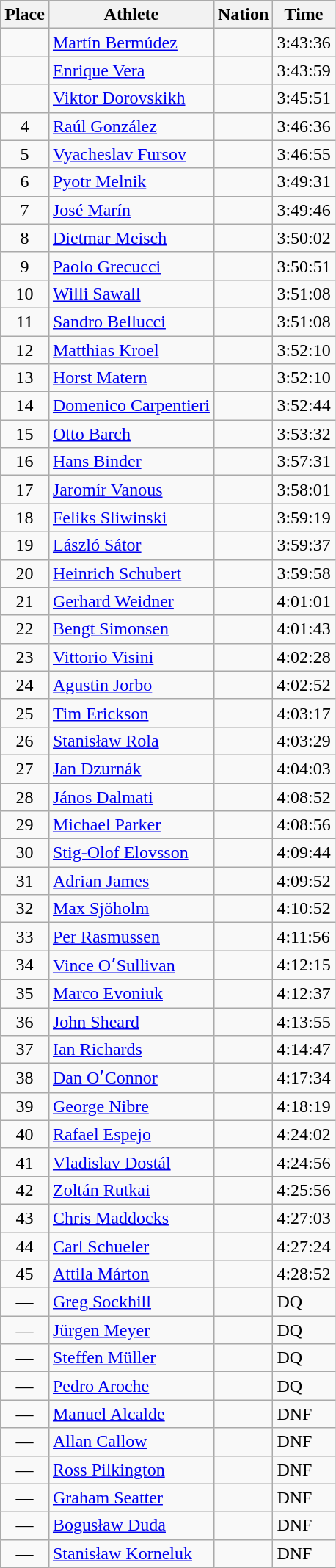<table class=wikitable>
<tr>
<th>Place</th>
<th>Athlete</th>
<th>Nation</th>
<th>Time</th>
</tr>
<tr>
<td align=center></td>
<td><a href='#'>Martín Bermúdez</a></td>
<td></td>
<td>3:43:36</td>
</tr>
<tr>
<td align=center></td>
<td><a href='#'>Enrique Vera</a></td>
<td></td>
<td>3:43:59</td>
</tr>
<tr>
<td align=center></td>
<td><a href='#'>Viktor Dorovskikh</a></td>
<td></td>
<td>3:45:51</td>
</tr>
<tr>
<td align=center>4</td>
<td><a href='#'>Raúl González</a></td>
<td></td>
<td>3:46:36</td>
</tr>
<tr>
<td align=center>5</td>
<td><a href='#'>Vyacheslav Fursov</a></td>
<td></td>
<td>3:46:55</td>
</tr>
<tr>
<td align=center>6</td>
<td><a href='#'>Pyotr Melnik</a></td>
<td></td>
<td>3:49:31</td>
</tr>
<tr>
<td align=center>7</td>
<td><a href='#'>José Marín</a></td>
<td></td>
<td>3:49:46</td>
</tr>
<tr>
<td align=center>8</td>
<td><a href='#'>Dietmar Meisch</a></td>
<td></td>
<td>3:50:02</td>
</tr>
<tr>
<td align=center>9</td>
<td><a href='#'>Paolo Grecucci</a></td>
<td></td>
<td>3:50:51</td>
</tr>
<tr>
<td align=center>10</td>
<td><a href='#'>Willi Sawall</a></td>
<td></td>
<td>3:51:08</td>
</tr>
<tr>
<td align=center>11</td>
<td><a href='#'>Sandro Bellucci</a></td>
<td></td>
<td>3:51:08</td>
</tr>
<tr>
<td align=center>12</td>
<td><a href='#'>Matthias Kroel</a></td>
<td></td>
<td>3:52:10</td>
</tr>
<tr>
<td align=center>13</td>
<td><a href='#'>Horst Matern</a></td>
<td></td>
<td>3:52:10</td>
</tr>
<tr>
<td align=center>14</td>
<td><a href='#'>Domenico Carpentieri</a></td>
<td></td>
<td>3:52:44</td>
</tr>
<tr>
<td align=center>15</td>
<td><a href='#'>Otto Barch</a></td>
<td></td>
<td>3:53:32</td>
</tr>
<tr>
<td align=center>16</td>
<td><a href='#'>Hans Binder</a></td>
<td></td>
<td>3:57:31</td>
</tr>
<tr>
<td align=center>17</td>
<td><a href='#'>Jaromír Vanous</a></td>
<td></td>
<td>3:58:01</td>
</tr>
<tr>
<td align=center>18</td>
<td><a href='#'>Feliks Sliwinski</a></td>
<td></td>
<td>3:59:19</td>
</tr>
<tr>
<td align=center>19</td>
<td><a href='#'>László Sátor</a></td>
<td></td>
<td>3:59:37</td>
</tr>
<tr>
<td align=center>20</td>
<td><a href='#'>Heinrich Schubert</a></td>
<td></td>
<td>3:59:58</td>
</tr>
<tr>
<td align=center>21</td>
<td><a href='#'>Gerhard Weidner</a></td>
<td></td>
<td>4:01:01</td>
</tr>
<tr>
<td align=center>22</td>
<td><a href='#'>Bengt Simonsen</a></td>
<td></td>
<td>4:01:43</td>
</tr>
<tr>
<td align=center>23</td>
<td><a href='#'>Vittorio Visini</a></td>
<td></td>
<td>4:02:28</td>
</tr>
<tr>
<td align=center>24</td>
<td><a href='#'>Agustin Jorbo</a></td>
<td></td>
<td>4:02:52</td>
</tr>
<tr>
<td align=center>25</td>
<td><a href='#'>Tim Erickson</a></td>
<td></td>
<td>4:03:17</td>
</tr>
<tr>
<td align=center>26</td>
<td><a href='#'>Stanisław Rola</a></td>
<td></td>
<td>4:03:29</td>
</tr>
<tr>
<td align=center>27</td>
<td><a href='#'>Jan Dzurnák</a></td>
<td></td>
<td>4:04:03</td>
</tr>
<tr>
<td align=center>28</td>
<td><a href='#'>János Dalmati</a></td>
<td></td>
<td>4:08:52</td>
</tr>
<tr>
<td align=center>29</td>
<td><a href='#'>Michael Parker</a></td>
<td></td>
<td>4:08:56</td>
</tr>
<tr>
<td align=center>30</td>
<td><a href='#'>Stig-Olof Elovsson</a></td>
<td></td>
<td>4:09:44</td>
</tr>
<tr>
<td align=center>31</td>
<td><a href='#'>Adrian James</a></td>
<td></td>
<td>4:09:52</td>
</tr>
<tr>
<td align=center>32</td>
<td><a href='#'>Max Sjöholm</a></td>
<td></td>
<td>4:10:52</td>
</tr>
<tr>
<td align=center>33</td>
<td><a href='#'>Per Rasmussen</a></td>
<td></td>
<td>4:11:56</td>
</tr>
<tr>
<td align=center>34</td>
<td><a href='#'>Vince OʼSullivan</a></td>
<td></td>
<td>4:12:15</td>
</tr>
<tr>
<td align=center>35</td>
<td><a href='#'>Marco Evoniuk</a></td>
<td></td>
<td>4:12:37</td>
</tr>
<tr>
<td align=center>36</td>
<td><a href='#'>John Sheard</a></td>
<td></td>
<td>4:13:55</td>
</tr>
<tr>
<td align=center>37</td>
<td><a href='#'>Ian Richards</a></td>
<td></td>
<td>4:14:47</td>
</tr>
<tr>
<td align=center>38</td>
<td><a href='#'>Dan OʼConnor</a></td>
<td></td>
<td>4:17:34</td>
</tr>
<tr>
<td align=center>39</td>
<td><a href='#'>George Nibre</a></td>
<td></td>
<td>4:18:19</td>
</tr>
<tr>
<td align=center>40</td>
<td><a href='#'>Rafael Espejo</a></td>
<td></td>
<td>4:24:02</td>
</tr>
<tr>
<td align=center>41</td>
<td><a href='#'>Vladislav Dostál</a></td>
<td></td>
<td>4:24:56</td>
</tr>
<tr>
<td align=center>42</td>
<td><a href='#'>Zoltán Rutkai</a></td>
<td></td>
<td>4:25:56</td>
</tr>
<tr>
<td align=center>43</td>
<td><a href='#'>Chris Maddocks</a></td>
<td></td>
<td>4:27:03</td>
</tr>
<tr>
<td align=center>44</td>
<td><a href='#'>Carl Schueler</a></td>
<td></td>
<td>4:27:24</td>
</tr>
<tr>
<td align=center>45</td>
<td><a href='#'>Attila Márton</a></td>
<td></td>
<td>4:28:52</td>
</tr>
<tr>
<td align=center>—</td>
<td><a href='#'>Greg Sockhill</a></td>
<td></td>
<td>DQ</td>
</tr>
<tr>
<td align=center>—</td>
<td><a href='#'>Jürgen Meyer</a></td>
<td></td>
<td>DQ</td>
</tr>
<tr>
<td align=center>—</td>
<td><a href='#'>Steffen Müller</a></td>
<td></td>
<td>DQ</td>
</tr>
<tr>
<td align=center>—</td>
<td><a href='#'>Pedro Aroche</a></td>
<td></td>
<td>DQ</td>
</tr>
<tr>
<td align=center>—</td>
<td><a href='#'>Manuel Alcalde</a></td>
<td></td>
<td>DNF</td>
</tr>
<tr>
<td align=center>—</td>
<td><a href='#'>Allan Callow</a></td>
<td></td>
<td>DNF</td>
</tr>
<tr>
<td align=center>—</td>
<td><a href='#'>Ross Pilkington</a></td>
<td></td>
<td>DNF</td>
</tr>
<tr>
<td align=center>—</td>
<td><a href='#'>Graham Seatter</a></td>
<td></td>
<td>DNF</td>
</tr>
<tr>
<td align=center>—</td>
<td><a href='#'>Bogusław Duda</a></td>
<td></td>
<td>DNF</td>
</tr>
<tr>
<td align=center>—</td>
<td><a href='#'>Stanisław Korneluk</a></td>
<td></td>
<td>DNF</td>
</tr>
</table>
